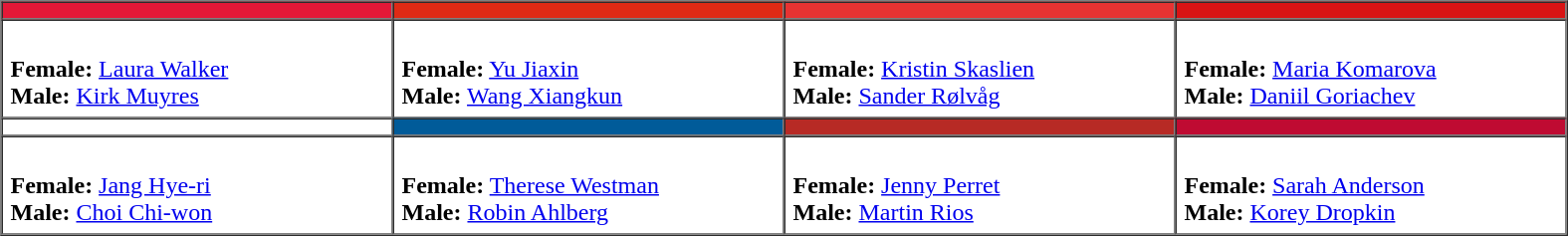<table border=1 cellpadding=5 cellspacing=0>
<tr>
<th bgcolor="#e41837" width="250"></th>
<th bgcolor="#df2a15" width="250"></th>
<th bgcolor="#e73332" width="250"></th>
<th bgcolor="#d91314" width="250"></th>
</tr>
<tr>
<td><br><strong>Female:</strong> <a href='#'>Laura Walker</a><br>
<strong>Male:</strong> <a href='#'>Kirk Muyres</a></td>
<td><br><strong>Female:</strong> <a href='#'>Yu Jiaxin</a><br>
<strong>Male:</strong> <a href='#'>Wang Xiangkun</a></td>
<td><br><strong>Female:</strong> <a href='#'>Kristin Skaslien</a> <br>
<strong>Male:</strong> <a href='#'>Sander Rølvåg</a></td>
<td><br><strong>Female:</strong> <a href='#'>Maria Komarova</a><br>
<strong>Male:</strong> <a href='#'>Daniil Goriachev</a></td>
</tr>
<tr>
<th bgcolor="#ffffff" width="250"></th>
<th bgcolor="#015b99" width="250"></th>
<th bgcolor="#b72a25" width="250"></th>
<th bgcolor="#bf0b32" width="250"></th>
</tr>
<tr>
<td><br><strong>Female:</strong> <a href='#'>Jang Hye-ri</a><br>
<strong>Male:</strong> <a href='#'>Choi Chi-won</a></td>
<td><br><strong>Female:</strong> <a href='#'>Therese Westman</a><br>
<strong>Male:</strong> <a href='#'>Robin Ahlberg</a></td>
<td><br><strong>Female:</strong> <a href='#'>Jenny Perret</a><br>
<strong>Male:</strong> <a href='#'>Martin Rios</a></td>
<td><br><strong>Female:</strong> <a href='#'>Sarah Anderson</a><br>
<strong>Male:</strong> <a href='#'>Korey Dropkin</a></td>
</tr>
</table>
